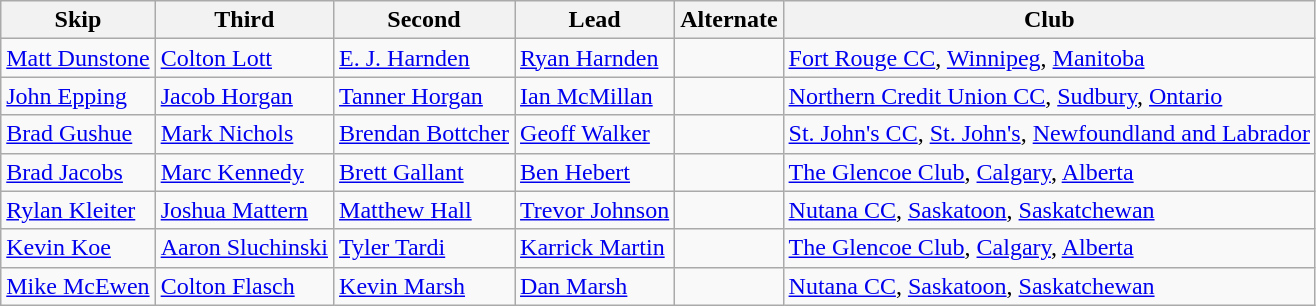<table class="wikitable">
<tr>
<th scope="col">Skip</th>
<th scope="col">Third</th>
<th scope="col">Second</th>
<th scope="col">Lead</th>
<th scope="col">Alternate</th>
<th scope="col">Club</th>
</tr>
<tr>
<td><a href='#'>Matt Dunstone</a></td>
<td><a href='#'>Colton Lott</a></td>
<td><a href='#'>E. J. Harnden</a></td>
<td><a href='#'>Ryan Harnden</a></td>
<td></td>
<td> <a href='#'>Fort Rouge CC</a>, <a href='#'>Winnipeg</a>, <a href='#'>Manitoba</a></td>
</tr>
<tr>
<td><a href='#'>John Epping</a></td>
<td><a href='#'>Jacob Horgan</a></td>
<td><a href='#'>Tanner Horgan</a></td>
<td><a href='#'>Ian McMillan</a></td>
<td></td>
<td> <a href='#'>Northern Credit Union CC</a>, <a href='#'>Sudbury</a>, <a href='#'>Ontario</a></td>
</tr>
<tr>
<td><a href='#'>Brad Gushue</a></td>
<td><a href='#'>Mark Nichols</a></td>
<td><a href='#'>Brendan Bottcher</a></td>
<td><a href='#'>Geoff Walker</a></td>
<td></td>
<td> <a href='#'>St. John's CC</a>, <a href='#'>St. John's</a>, <a href='#'>Newfoundland and Labrador</a></td>
</tr>
<tr>
<td><a href='#'>Brad Jacobs</a></td>
<td><a href='#'>Marc Kennedy</a></td>
<td><a href='#'>Brett Gallant</a></td>
<td><a href='#'>Ben Hebert</a></td>
<td></td>
<td> <a href='#'>The Glencoe Club</a>, <a href='#'>Calgary</a>, <a href='#'>Alberta</a></td>
</tr>
<tr>
<td><a href='#'>Rylan Kleiter</a></td>
<td><a href='#'>Joshua Mattern</a></td>
<td><a href='#'>Matthew Hall</a></td>
<td><a href='#'>Trevor Johnson</a></td>
<td></td>
<td> <a href='#'>Nutana CC</a>, <a href='#'>Saskatoon</a>, <a href='#'>Saskatchewan</a></td>
</tr>
<tr>
<td><a href='#'>Kevin Koe</a></td>
<td><a href='#'>Aaron Sluchinski</a></td>
<td><a href='#'>Tyler Tardi</a></td>
<td><a href='#'>Karrick Martin</a></td>
<td></td>
<td> <a href='#'>The Glencoe Club</a>, <a href='#'>Calgary</a>, <a href='#'>Alberta</a></td>
</tr>
<tr>
<td><a href='#'>Mike McEwen</a></td>
<td><a href='#'>Colton Flasch</a></td>
<td><a href='#'>Kevin Marsh</a></td>
<td><a href='#'>Dan Marsh</a></td>
<td></td>
<td> <a href='#'>Nutana CC</a>, <a href='#'>Saskatoon</a>, <a href='#'>Saskatchewan</a></td>
</tr>
</table>
